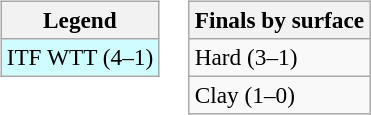<table>
<tr valign=top>
<td><br><table class="wikitable" style=font-size:97%>
<tr>
<th>Legend</th>
</tr>
<tr style="background:#cffcff;">
<td>ITF WTT (4–1)</td>
</tr>
</table>
</td>
<td><br><table class="wikitable" style=font-size:97%>
<tr>
<th>Finals by surface</th>
</tr>
<tr>
<td>Hard (3–1)</td>
</tr>
<tr>
<td>Clay (1–0)</td>
</tr>
</table>
</td>
</tr>
</table>
